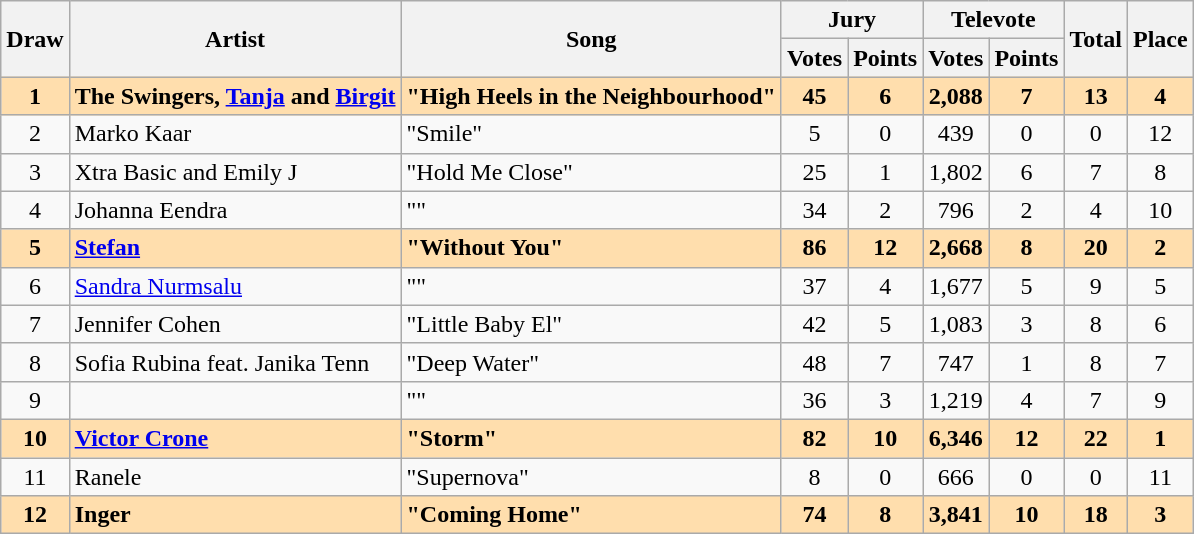<table class="sortable wikitable" style="margin: 1em auto 1em auto; text-align:center;">
<tr>
<th rowspan="2">Draw</th>
<th rowspan="2">Artist</th>
<th rowspan="2">Song</th>
<th colspan="2">Jury</th>
<th colspan="2">Televote</th>
<th rowspan="2">Total</th>
<th rowspan="2">Place</th>
</tr>
<tr>
<th>Votes</th>
<th>Points</th>
<th>Votes</th>
<th>Points</th>
</tr>
<tr style="font-weight:bold; background:navajowhite;">
<td>1</td>
<td align="left">The Swingers, <a href='#'>Tanja</a> and <a href='#'>Birgit</a></td>
<td align="left">"High Heels in the Neighbourhood"</td>
<td>45</td>
<td>6</td>
<td>2,088</td>
<td>7</td>
<td>13</td>
<td>4</td>
</tr>
<tr>
<td>2</td>
<td align="left">Marko Kaar</td>
<td align="left">"Smile"</td>
<td>5</td>
<td>0</td>
<td>439</td>
<td>0</td>
<td>0</td>
<td>12</td>
</tr>
<tr>
<td>3</td>
<td align="left">Xtra Basic and Emily J</td>
<td align="left">"Hold Me Close"</td>
<td>25</td>
<td>1</td>
<td>1,802</td>
<td>6</td>
<td>7</td>
<td>8</td>
</tr>
<tr>
<td>4</td>
<td align="left">Johanna Eendra</td>
<td align="left">""</td>
<td>34</td>
<td>2</td>
<td>796</td>
<td>2</td>
<td>4</td>
<td>10</td>
</tr>
<tr style="font-weight:bold; background:navajowhite;">
<td>5</td>
<td align="left"><a href='#'>Stefan</a></td>
<td align="left">"Without You"</td>
<td>86</td>
<td>12</td>
<td>2,668</td>
<td>8</td>
<td>20</td>
<td>2</td>
</tr>
<tr>
<td>6</td>
<td align="left"><a href='#'>Sandra Nurmsalu</a></td>
<td align="left">""</td>
<td>37</td>
<td>4</td>
<td>1,677</td>
<td>5</td>
<td>9</td>
<td>5</td>
</tr>
<tr>
<td>7</td>
<td align="left">Jennifer Cohen</td>
<td align="left">"Little Baby El"</td>
<td>42</td>
<td>5</td>
<td>1,083</td>
<td>3</td>
<td>8</td>
<td>6</td>
</tr>
<tr>
<td>8</td>
<td align="left">Sofia Rubina feat. Janika Tenn</td>
<td align="left">"Deep Water"</td>
<td>48</td>
<td>7</td>
<td>747</td>
<td>1</td>
<td>8</td>
<td>7</td>
</tr>
<tr>
<td>9</td>
<td align="left"></td>
<td align="left">""</td>
<td>36</td>
<td>3</td>
<td>1,219</td>
<td>4</td>
<td>7</td>
<td>9</td>
</tr>
<tr style="font-weight:bold; background:navajowhite;">
<td>10</td>
<td align="left"><a href='#'>Victor Crone</a></td>
<td align="left">"Storm"</td>
<td>82</td>
<td>10</td>
<td>6,346</td>
<td>12</td>
<td>22</td>
<td>1</td>
</tr>
<tr>
<td>11</td>
<td align="left">Ranele</td>
<td align="left">"Supernova"</td>
<td>8</td>
<td>0</td>
<td>666</td>
<td>0</td>
<td>0</td>
<td>11</td>
</tr>
<tr style="font-weight:bold; background:navajowhite;">
<td>12</td>
<td align="left">Inger</td>
<td align="left">"Coming Home"</td>
<td>74</td>
<td>8</td>
<td>3,841</td>
<td>10</td>
<td>18</td>
<td>3</td>
</tr>
</table>
